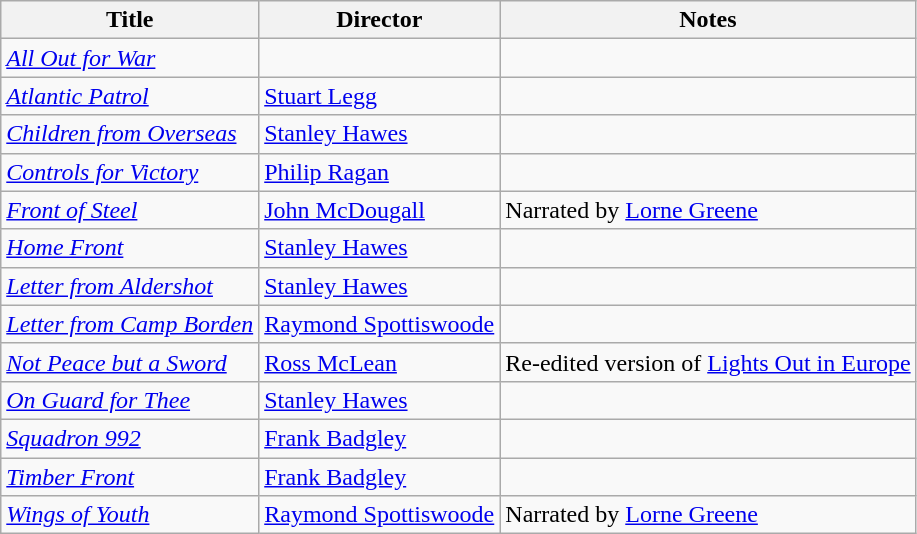<table class="wikitable">
<tr>
<th>Title</th>
<th>Director</th>
<th>Notes</th>
</tr>
<tr>
<td><em><a href='#'>All Out for War</a></em></td>
<td></td>
<td></td>
</tr>
<tr>
<td><em><a href='#'>Atlantic Patrol</a></em></td>
<td><a href='#'>Stuart Legg</a></td>
<td></td>
</tr>
<tr>
<td><em><a href='#'>Children from Overseas</a></em></td>
<td><a href='#'>Stanley Hawes</a></td>
<td></td>
</tr>
<tr>
<td><em><a href='#'>Controls for Victory</a></em></td>
<td><a href='#'>Philip Ragan</a></td>
<td></td>
</tr>
<tr>
<td><em><a href='#'>Front of Steel</a></em></td>
<td><a href='#'>John McDougall</a></td>
<td>Narrated by <a href='#'>Lorne Greene</a><br></td>
</tr>
<tr>
<td><em><a href='#'>Home Front</a></em></td>
<td><a href='#'>Stanley Hawes</a></td>
<td></td>
</tr>
<tr>
<td><em><a href='#'>Letter from Aldershot</a></em></td>
<td><a href='#'>Stanley Hawes</a></td>
<td></td>
</tr>
<tr>
<td><em><a href='#'>Letter from Camp Borden</a></em></td>
<td><a href='#'>Raymond Spottiswoode</a></td>
<td></td>
</tr>
<tr>
<td><em><a href='#'>Not Peace but a Sword</a></em></td>
<td><a href='#'>Ross McLean</a></td>
<td>Re-edited version of <a href='#'>Lights Out in Europe</a></td>
</tr>
<tr>
<td><em><a href='#'>On Guard for Thee</a></em></td>
<td><a href='#'>Stanley Hawes</a></td>
<td></td>
</tr>
<tr>
<td><em><a href='#'>Squadron 992</a></em></td>
<td><a href='#'>Frank Badgley</a></td>
<td></td>
</tr>
<tr>
<td><em><a href='#'>Timber Front</a></em></td>
<td><a href='#'>Frank Badgley</a></td>
<td></td>
</tr>
<tr>
<td><em><a href='#'>Wings of Youth</a></em></td>
<td><a href='#'>Raymond Spottiswoode</a></td>
<td>Narrated by <a href='#'>Lorne Greene</a></td>
</tr>
</table>
